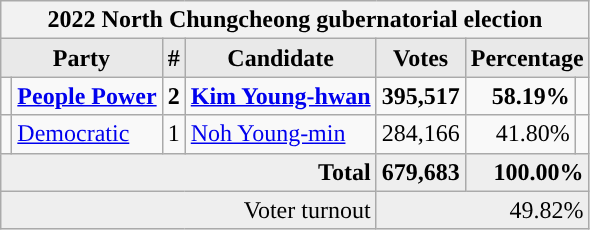<table class="wikitable">
<tr>
<th colspan="7">2022 North Chungcheong gubernatorial election</th>
</tr>
<tr>
<th style="background-color:#E9E9E9" colspan=2>Party</th>
<th style="background-color:#E9E9E9">#</th>
<th style="background-color:#E9E9E9">Candidate</th>
<th style="background-color:#E9E9E9">Votes</th>
<th style="background-color:#E9E9E9" colspan=2>Percentage</th>
</tr>
<tr style="font-weight:bold">
<td></td>
<td align=left><a href='#'>People Power</a></td>
<td align=center>2</td>
<td align=left><a href='#'>Kim Young-hwan</a></td>
<td align=right>395,517</td>
<td align=right>58.19%</td>
<td align=right></td>
</tr>
<tr>
<td></td>
<td align=left><a href='#'>Democratic</a></td>
<td align=center>1</td>
<td align=left><a href='#'>Noh Young-min</a></td>
<td align=right>284,166</td>
<td align=right>41.80%</td>
<td align=right></td>
</tr>
<tr bgcolor="#EEEEEE" style="font-weight:bold">
<td colspan="4" align=right>Total</td>
<td align=right>679,683</td>
<td align=right colspan=2>100.00%</td>
</tr>
<tr bgcolor="#EEEEEE">
<td colspan="4" align="right">Voter turnout</td>
<td colspan="3" align="right">49.82%</td>
</tr>
</table>
